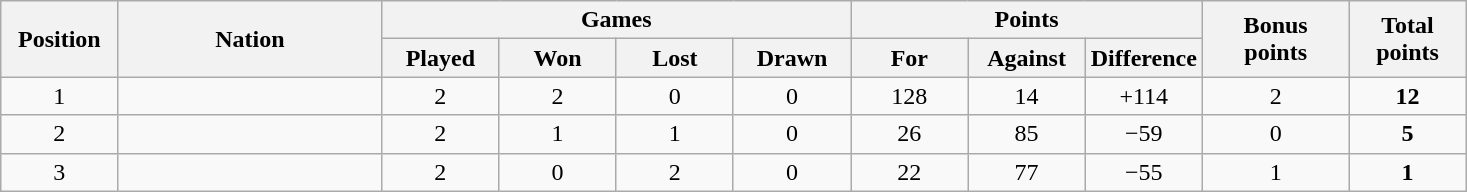<table class="wikitable" style="text-align:center">
<tr>
<th rowspan="2" style="width:8%;">Position</th>
<th rowspan="2" style="width:18%;">Nation</th>
<th colspan="4" style="width:32%;">Games</th>
<th colspan="3" style="width:32%;">Points</th>
<th rowspan="2" style="width:10%;">Bonus<br>points</th>
<th rowspan="2" style="width:10%;">Total<br>points</th>
</tr>
<tr>
<th style="width:8%;">Played</th>
<th style="width:8%;">Won</th>
<th style="width:8%;">Lost</th>
<th style="width:8%;">Drawn</th>
<th style="width:8%;">For</th>
<th style="width:8%;">Against</th>
<th style="width:8%;">Difference</th>
</tr>
<tr>
<td>1</td>
<td align="left"></td>
<td>2</td>
<td>2</td>
<td>0</td>
<td>0</td>
<td>128</td>
<td>14</td>
<td>+114</td>
<td>2</td>
<td><strong>12</strong></td>
</tr>
<tr>
<td>2</td>
<td align="left"></td>
<td>2</td>
<td>1</td>
<td>1</td>
<td>0</td>
<td>26</td>
<td>85</td>
<td>−59</td>
<td>0</td>
<td><strong>5</strong></td>
</tr>
<tr>
<td>3</td>
<td align="left"></td>
<td>2</td>
<td>0</td>
<td>2</td>
<td>0</td>
<td>22</td>
<td>77</td>
<td>−55</td>
<td>1</td>
<td><strong>1</strong></td>
</tr>
</table>
